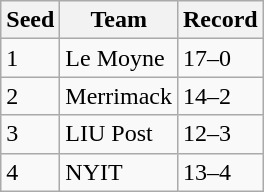<table class="wikitable">
<tr>
<th>Seed</th>
<th>Team</th>
<th>Record</th>
</tr>
<tr>
<td>1</td>
<td>Le Moyne</td>
<td>17–0</td>
</tr>
<tr>
<td>2</td>
<td>Merrimack</td>
<td>14–2</td>
</tr>
<tr>
<td>3</td>
<td>LIU Post</td>
<td>12–3</td>
</tr>
<tr>
<td>4</td>
<td>NYIT</td>
<td>13–4</td>
</tr>
</table>
